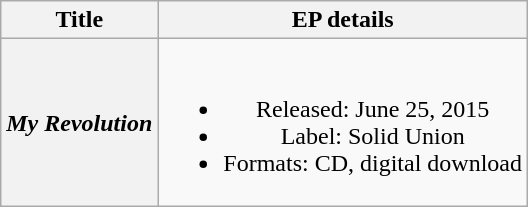<table class="wikitable plainrowheaders" style="text-align:center;">
<tr>
<th scope="col">Title</th>
<th scope="col">EP details</th>
</tr>
<tr>
<th scope="row"><em>My Revolution</em></th>
<td><br><ul><li>Released: June 25, 2015</li><li>Label: Solid Union</li><li>Formats: CD, digital download</li></ul></td>
</tr>
</table>
